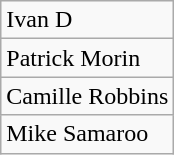<table class="wikitable" border="1">
<tr>
<td>Ivan D</td>
</tr>
<tr>
<td>Patrick Morin</td>
</tr>
<tr>
<td>Camille Robbins</td>
</tr>
<tr>
<td>Mike Samaroo</td>
</tr>
</table>
